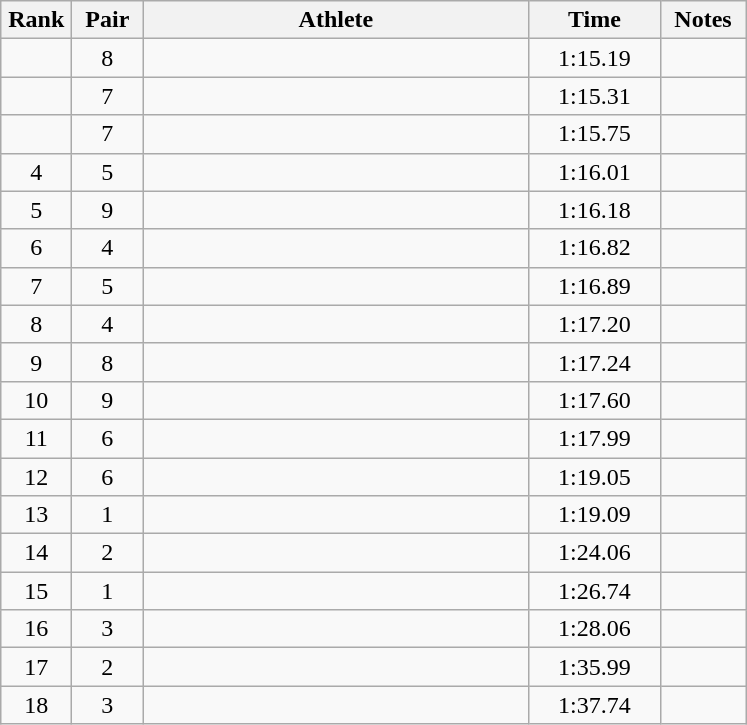<table class=wikitable style="text-align:center">
<tr>
<th width=40>Rank</th>
<th width=40>Pair</th>
<th width=250>Athlete</th>
<th width=80>Time</th>
<th width=50>Notes</th>
</tr>
<tr>
<td></td>
<td>8</td>
<td align=left></td>
<td>1:15.19</td>
<td></td>
</tr>
<tr>
<td></td>
<td>7</td>
<td align=left></td>
<td>1:15.31</td>
<td></td>
</tr>
<tr>
<td></td>
<td>7</td>
<td align=left></td>
<td>1:15.75</td>
<td></td>
</tr>
<tr>
<td>4</td>
<td>5</td>
<td align=left></td>
<td>1:16.01</td>
<td></td>
</tr>
<tr>
<td>5</td>
<td>9</td>
<td align=left></td>
<td>1:16.18</td>
<td></td>
</tr>
<tr>
<td>6</td>
<td>4</td>
<td align=left></td>
<td>1:16.82</td>
<td></td>
</tr>
<tr>
<td>7</td>
<td>5</td>
<td align=left></td>
<td>1:16.89</td>
<td></td>
</tr>
<tr>
<td>8</td>
<td>4</td>
<td align=left></td>
<td>1:17.20</td>
<td></td>
</tr>
<tr>
<td>9</td>
<td>8</td>
<td align=left></td>
<td>1:17.24</td>
<td></td>
</tr>
<tr>
<td>10</td>
<td>9</td>
<td align=left></td>
<td>1:17.60</td>
<td></td>
</tr>
<tr>
<td>11</td>
<td>6</td>
<td align=left></td>
<td>1:17.99</td>
<td></td>
</tr>
<tr>
<td>12</td>
<td>6</td>
<td align=left></td>
<td>1:19.05</td>
<td></td>
</tr>
<tr>
<td>13</td>
<td>1</td>
<td align=left></td>
<td>1:19.09</td>
<td></td>
</tr>
<tr>
<td>14</td>
<td>2</td>
<td align=left></td>
<td>1:24.06</td>
<td></td>
</tr>
<tr>
<td>15</td>
<td>1</td>
<td align=left></td>
<td>1:26.74</td>
<td></td>
</tr>
<tr>
<td>16</td>
<td>3</td>
<td align=left></td>
<td>1:28.06</td>
<td></td>
</tr>
<tr>
<td>17</td>
<td>2</td>
<td align=left></td>
<td>1:35.99</td>
<td></td>
</tr>
<tr>
<td>18</td>
<td>3</td>
<td align=left></td>
<td>1:37.74</td>
<td></td>
</tr>
</table>
